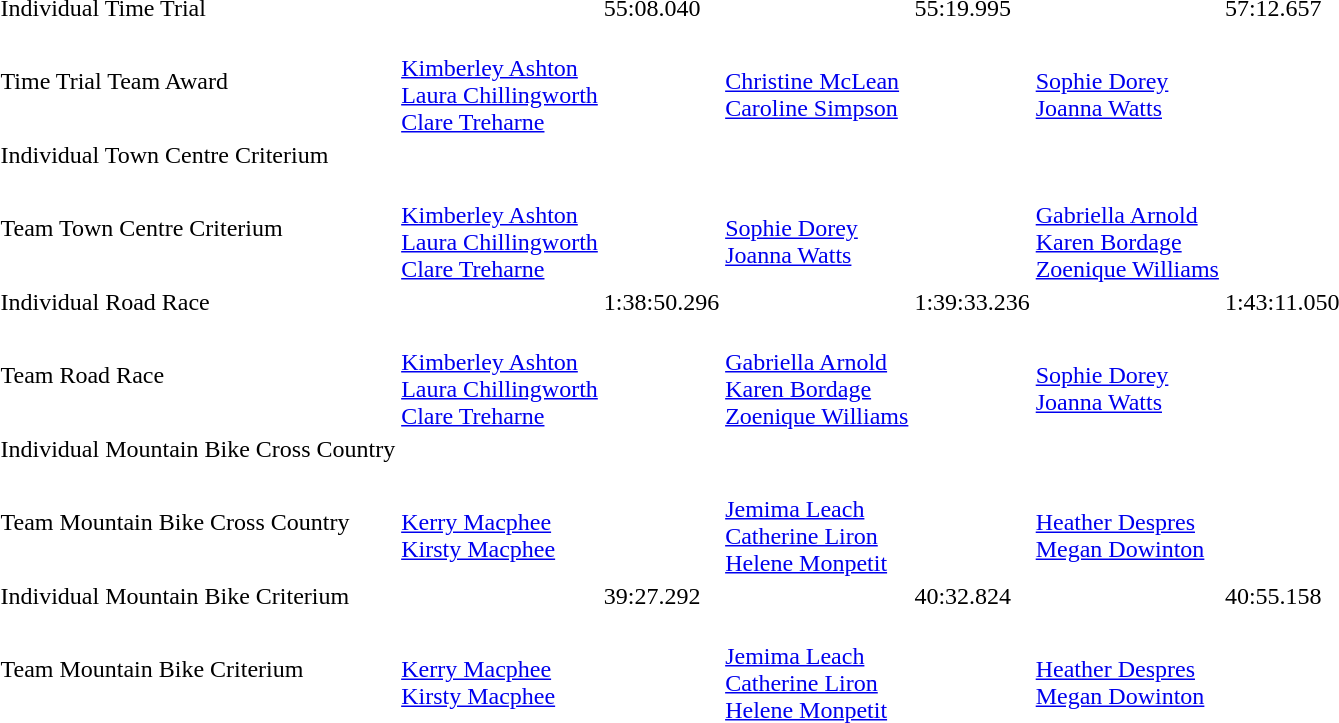<table>
<tr>
<td>Individual Time Trial</td>
<td></td>
<td>55:08.040</td>
<td></td>
<td>55:19.995</td>
<td></td>
<td>57:12.657</td>
</tr>
<tr>
<td>Time Trial Team Award</td>
<td><br><a href='#'>Kimberley Ashton</a><br><a href='#'>Laura Chillingworth</a><br><a href='#'>Clare Treharne</a></td>
<td></td>
<td><br><a href='#'>Christine McLean</a><br><a href='#'>Caroline Simpson</a></td>
<td></td>
<td><br><a href='#'>Sophie Dorey</a><br><a href='#'>Joanna Watts</a></td>
<td></td>
</tr>
<tr>
<td>Individual Town Centre Criterium</td>
<td></td>
<td></td>
<td></td>
<td></td>
<td></td>
<td></td>
</tr>
<tr>
<td>Team Town Centre Criterium</td>
<td><br><a href='#'>Kimberley Ashton</a><br><a href='#'>Laura Chillingworth</a><br><a href='#'>Clare Treharne</a></td>
<td></td>
<td><br><a href='#'>Sophie Dorey</a><br><a href='#'>Joanna Watts</a></td>
<td></td>
<td><br><a href='#'>Gabriella Arnold</a><br><a href='#'>Karen Bordage</a><br><a href='#'>Zoenique Williams</a></td>
<td></td>
</tr>
<tr>
<td>Individual Road Race</td>
<td></td>
<td>1:38:50.296</td>
<td></td>
<td>1:39:33.236</td>
<td></td>
<td>1:43:11.050</td>
</tr>
<tr>
<td>Team Road Race</td>
<td><br><a href='#'>Kimberley Ashton</a><br><a href='#'>Laura Chillingworth</a><br><a href='#'>Clare Treharne</a></td>
<td></td>
<td><br><a href='#'>Gabriella Arnold</a><br><a href='#'>Karen Bordage</a><br><a href='#'>Zoenique Williams</a></td>
<td></td>
<td><br><a href='#'>Sophie Dorey</a><br><a href='#'>Joanna Watts</a></td>
<td></td>
</tr>
<tr>
<td>Individual Mountain Bike Cross Country</td>
<td></td>
<td></td>
<td></td>
<td></td>
<td></td>
<td></td>
</tr>
<tr>
<td>Team Mountain Bike Cross Country</td>
<td><br><a href='#'>Kerry Macphee</a><br><a href='#'>Kirsty Macphee</a></td>
<td></td>
<td><br><a href='#'>Jemima Leach</a><br><a href='#'>Catherine Liron</a><br><a href='#'>Helene Monpetit</a></td>
<td></td>
<td><br><a href='#'>Heather Despres</a><br><a href='#'>Megan Dowinton</a></td>
<td></td>
</tr>
<tr>
<td>Individual Mountain Bike Criterium</td>
<td></td>
<td>39:27.292</td>
<td></td>
<td>40:32.824</td>
<td></td>
<td>40:55.158</td>
</tr>
<tr>
<td>Team Mountain Bike Criterium</td>
<td><br><a href='#'>Kerry Macphee</a><br><a href='#'>Kirsty Macphee</a></td>
<td></td>
<td><br><a href='#'>Jemima Leach</a><br><a href='#'>Catherine Liron</a><br><a href='#'>Helene Monpetit</a></td>
<td></td>
<td><br><a href='#'>Heather Despres</a><br><a href='#'>Megan Dowinton</a></td>
<td></td>
</tr>
</table>
